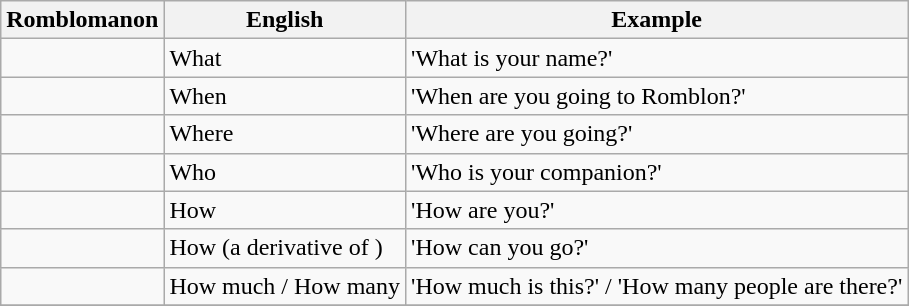<table class="wikitable">
<tr>
<th>Romblomanon</th>
<th>English</th>
<th>Example</th>
</tr>
<tr>
<td></td>
<td>What</td>
<td> 'What is your name?'</td>
</tr>
<tr>
<td></td>
<td>When</td>
<td> 'When are you going to Romblon?'</td>
</tr>
<tr>
<td></td>
<td>Where</td>
<td> 'Where are you going?'</td>
</tr>
<tr>
<td></td>
<td>Who</td>
<td> 'Who is your companion?'</td>
</tr>
<tr>
<td></td>
<td>How</td>
<td> 'How are you?'</td>
</tr>
<tr>
<td></td>
<td>How (a derivative of )</td>
<td> 'How can you go?'</td>
</tr>
<tr>
<td></td>
<td>How much / How many</td>
<td> 'How much is this?' /  'How many people are there?'</td>
</tr>
<tr>
</tr>
</table>
